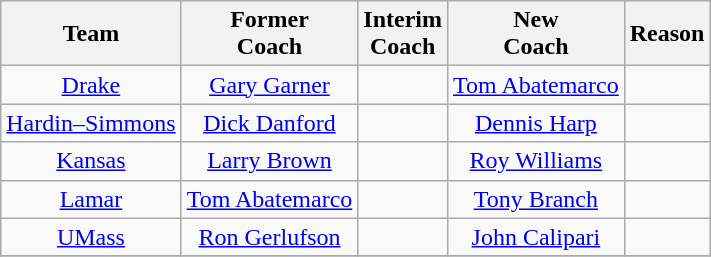<table class="wikitable" style="text-align:center;">
<tr>
<th>Team</th>
<th>Former<br>Coach</th>
<th>Interim<br>Coach</th>
<th>New<br>Coach</th>
<th>Reason</th>
</tr>
<tr>
<td><a href='#'>Drake</a></td>
<td><a href='#'>Gary Garner</a></td>
<td></td>
<td><a href='#'>Tom Abatemarco</a></td>
<td></td>
</tr>
<tr>
<td><a href='#'>Hardin–Simmons</a></td>
<td><a href='#'>Dick Danford</a></td>
<td></td>
<td><a href='#'>Dennis Harp</a></td>
<td></td>
</tr>
<tr>
<td><a href='#'>Kansas</a></td>
<td><a href='#'>Larry Brown</a></td>
<td></td>
<td><a href='#'>Roy Williams</a></td>
<td></td>
</tr>
<tr>
<td><a href='#'>Lamar</a></td>
<td><a href='#'>Tom Abatemarco</a></td>
<td></td>
<td><a href='#'>Tony Branch</a></td>
<td></td>
</tr>
<tr>
<td><a href='#'>UMass</a></td>
<td><a href='#'>Ron Gerlufson</a></td>
<td></td>
<td><a href='#'>John Calipari</a></td>
<td></td>
</tr>
<tr>
</tr>
</table>
